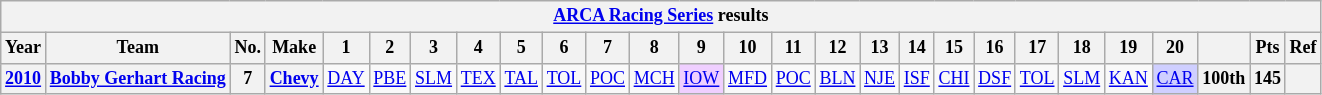<table class="wikitable" style="text-align:center; font-size:75%">
<tr>
<th colspan=27><a href='#'>ARCA Racing Series</a> results</th>
</tr>
<tr>
<th>Year</th>
<th>Team</th>
<th>No.</th>
<th>Make</th>
<th>1</th>
<th>2</th>
<th>3</th>
<th>4</th>
<th>5</th>
<th>6</th>
<th>7</th>
<th>8</th>
<th>9</th>
<th>10</th>
<th>11</th>
<th>12</th>
<th>13</th>
<th>14</th>
<th>15</th>
<th>16</th>
<th>17</th>
<th>18</th>
<th>19</th>
<th>20</th>
<th></th>
<th>Pts</th>
<th>Ref</th>
</tr>
<tr>
<th><a href='#'>2010</a></th>
<th><a href='#'>Bobby Gerhart Racing</a></th>
<th>7</th>
<th><a href='#'>Chevy</a></th>
<td><a href='#'>DAY</a></td>
<td><a href='#'>PBE</a></td>
<td><a href='#'>SLM</a></td>
<td><a href='#'>TEX</a></td>
<td><a href='#'>TAL</a></td>
<td><a href='#'>TOL</a></td>
<td><a href='#'>POC</a></td>
<td><a href='#'>MCH</a></td>
<td style="background:#EFCFFF;"><a href='#'>IOW</a><br></td>
<td><a href='#'>MFD</a></td>
<td><a href='#'>POC</a></td>
<td><a href='#'>BLN</a></td>
<td><a href='#'>NJE</a></td>
<td><a href='#'>ISF</a></td>
<td><a href='#'>CHI</a></td>
<td><a href='#'>DSF</a></td>
<td><a href='#'>TOL</a></td>
<td><a href='#'>SLM</a></td>
<td><a href='#'>KAN</a></td>
<td style="background:#CFCFFF;"><a href='#'>CAR</a><br></td>
<th>100th</th>
<th>145</th>
<th></th>
</tr>
</table>
